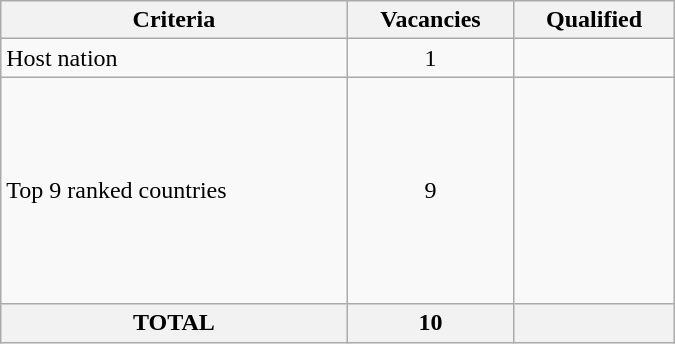<table class = "wikitable" width=450>
<tr>
<th>Criteria</th>
<th>Vacancies</th>
<th>Qualified</th>
</tr>
<tr>
<td>Host nation</td>
<td align="center">1</td>
<td></td>
</tr>
<tr>
<td>Top 9 ranked countries</td>
<td align="center">9</td>
<td><br><br><br><br><br><br><br><br></td>
</tr>
<tr>
<th>TOTAL</th>
<th>10</th>
<th></th>
</tr>
</table>
